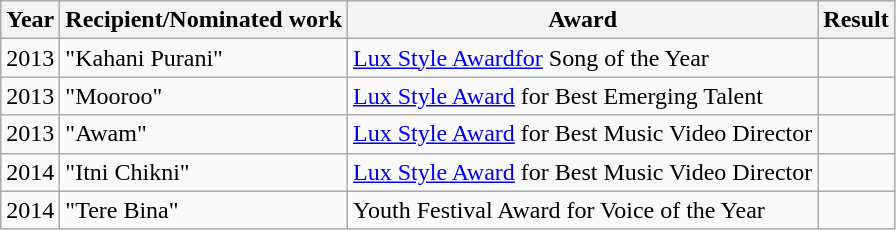<table class="wikitable">
<tr>
<th>Year</th>
<th><strong>Recipient/Nominated work</strong></th>
<th><strong>Award</strong></th>
<th><strong>Result</strong></th>
</tr>
<tr>
<td>2013</td>
<td rowspan="1">"Kahani Purani"</td>
<td><a href='#'>Lux Style Awardfor</a> Song of the Year</td>
<td></td>
</tr>
<tr>
<td>2013</td>
<td rowspan="1">"Mooroo"</td>
<td><a href='#'>Lux Style Award</a> for Best Emerging Talent</td>
<td></td>
</tr>
<tr>
<td>2013</td>
<td rowspan="1">"Awam"</td>
<td><a href='#'>Lux Style Award</a> for Best Music Video Director</td>
<td></td>
</tr>
<tr>
<td>2014</td>
<td rowspan="1">"Itni Chikni"</td>
<td><a href='#'>Lux Style Award</a> for Best Music Video Director</td>
<td></td>
</tr>
<tr>
<td>2014</td>
<td rowspan="1">"Tere Bina"</td>
<td>Youth Festival Award for Voice of the Year</td>
<td></td>
</tr>
</table>
